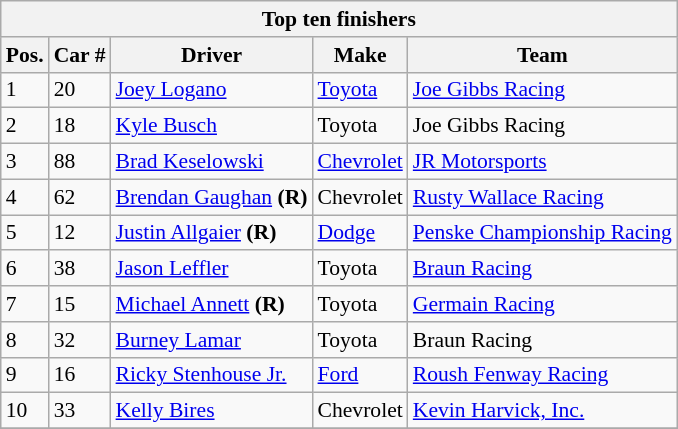<table class="wikitable" style="font-size: 90%;">
<tr>
<th colspan=9>Top ten finishers</th>
</tr>
<tr>
<th>Pos.</th>
<th>Car #</th>
<th>Driver</th>
<th>Make</th>
<th>Team</th>
</tr>
<tr>
<td>1</td>
<td>20</td>
<td><a href='#'>Joey Logano</a></td>
<td><a href='#'>Toyota</a></td>
<td><a href='#'>Joe Gibbs Racing</a></td>
</tr>
<tr>
<td>2</td>
<td>18</td>
<td><a href='#'>Kyle Busch</a></td>
<td>Toyota</td>
<td>Joe Gibbs Racing</td>
</tr>
<tr>
<td>3</td>
<td>88</td>
<td><a href='#'>Brad Keselowski</a></td>
<td><a href='#'>Chevrolet</a></td>
<td><a href='#'>JR Motorsports</a></td>
</tr>
<tr>
<td>4</td>
<td>62</td>
<td><a href='#'>Brendan Gaughan</a> <strong>(R)</strong></td>
<td>Chevrolet</td>
<td><a href='#'>Rusty Wallace Racing</a></td>
</tr>
<tr>
<td>5</td>
<td>12</td>
<td><a href='#'>Justin Allgaier</a> <strong>(R)</strong></td>
<td><a href='#'>Dodge</a></td>
<td><a href='#'>Penske Championship Racing</a></td>
</tr>
<tr>
<td>6</td>
<td>38</td>
<td><a href='#'>Jason Leffler</a></td>
<td>Toyota</td>
<td><a href='#'>Braun Racing</a></td>
</tr>
<tr>
<td>7</td>
<td>15</td>
<td><a href='#'>Michael Annett</a> <strong>(R)</strong></td>
<td>Toyota</td>
<td><a href='#'>Germain Racing</a></td>
</tr>
<tr>
<td>8</td>
<td>32</td>
<td><a href='#'>Burney Lamar</a></td>
<td>Toyota</td>
<td>Braun Racing</td>
</tr>
<tr>
<td>9</td>
<td>16</td>
<td><a href='#'>Ricky Stenhouse Jr.</a></td>
<td><a href='#'>Ford</a></td>
<td><a href='#'>Roush Fenway Racing</a></td>
</tr>
<tr>
<td>10</td>
<td>33</td>
<td><a href='#'>Kelly Bires</a></td>
<td>Chevrolet</td>
<td><a href='#'>Kevin Harvick, Inc.</a></td>
</tr>
<tr>
</tr>
</table>
